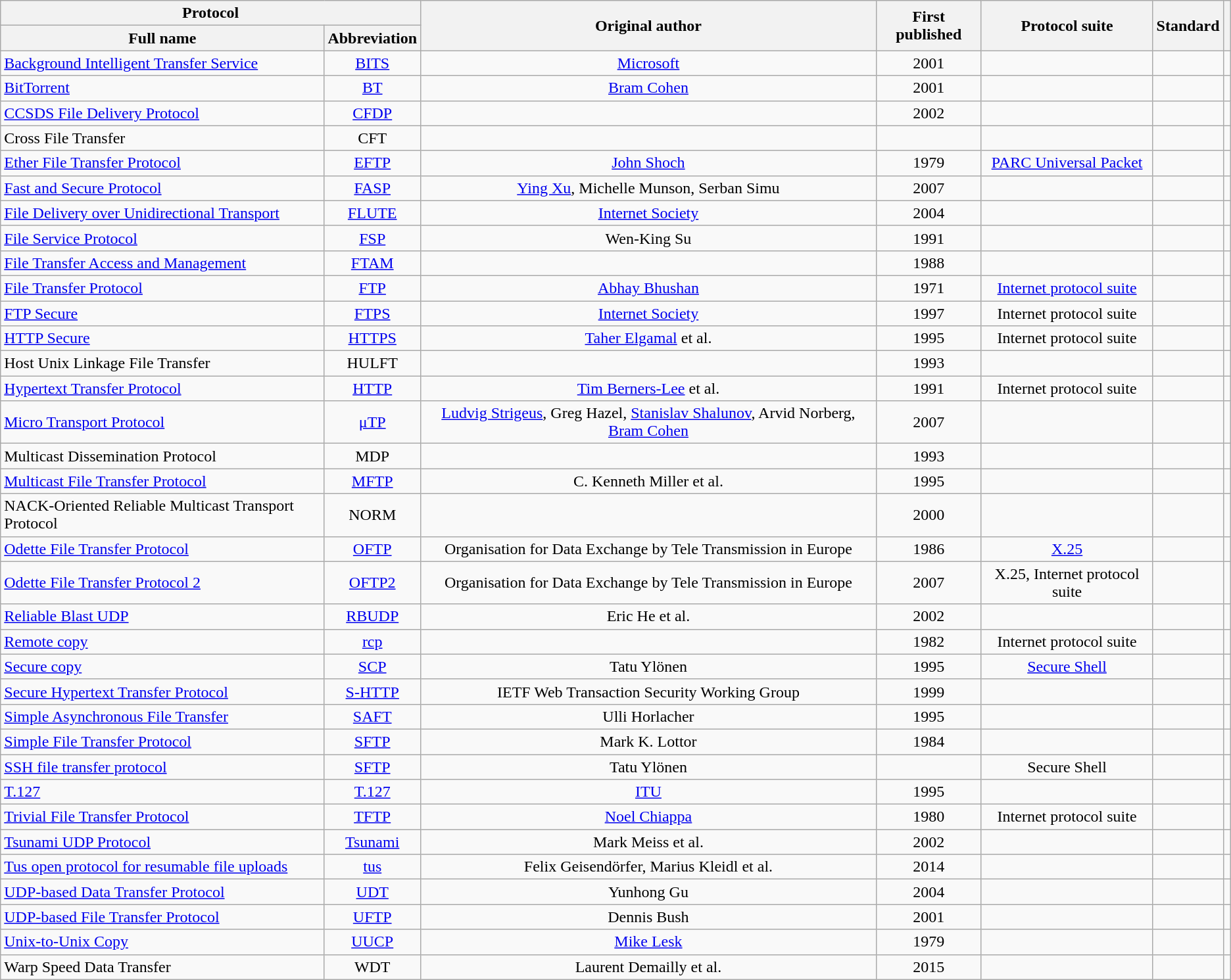<table class="wikitable sortable" style="text-align:center">
<tr>
<th scope="col" colspan="2">Protocol</th>
<th scope="col" rowspan="2">Original author</th>
<th scope="col" rowspan="2">First published</th>
<th scope="col" rowspan="2">Protocol suite</th>
<th scope="col" rowspan="2">Standard</th>
<th scope="col" rowspan="2" class="unsortable"></th>
</tr>
<tr>
<th scope="col">Full name</th>
<th scope="col">Abbreviation</th>
</tr>
<tr>
<td style="text-align:left"><a href='#'>Background Intelligent Transfer Service</a></td>
<td><a href='#'>BITS</a></td>
<td><a href='#'>Microsoft</a></td>
<td>2001</td>
<td></td>
<td></td>
<td></td>
</tr>
<tr>
<td style="text-align:left"><a href='#'>BitTorrent</a></td>
<td><a href='#'>BT</a></td>
<td><a href='#'>Bram Cohen</a></td>
<td>2001</td>
<td></td>
<td></td>
<td></td>
</tr>
<tr>
<td style="text-align:left"><a href='#'>CCSDS File Delivery Protocol</a></td>
<td><a href='#'>CFDP</a></td>
<td></td>
<td>2002</td>
<td></td>
<td></td>
<td></td>
</tr>
<tr>
<td style="text-align:left">Cross File Transfer</td>
<td>CFT</td>
<td></td>
<td></td>
<td></td>
<td></td>
<td></td>
</tr>
<tr>
<td style="text-align:left"><a href='#'>Ether File Transfer Protocol</a></td>
<td><a href='#'>EFTP</a></td>
<td><a href='#'>John Shoch</a></td>
<td>1979</td>
<td><a href='#'>PARC Universal Packet</a></td>
<td></td>
<td></td>
</tr>
<tr>
<td style="text-align:left"><a href='#'>Fast and Secure Protocol</a></td>
<td><a href='#'>FASP</a></td>
<td><a href='#'>Ying Xu</a>, Michelle Munson, Serban Simu</td>
<td>2007</td>
<td></td>
<td></td>
<td></td>
</tr>
<tr>
<td style="text-align:left"><a href='#'>File Delivery over Unidirectional Transport</a></td>
<td><a href='#'>FLUTE</a></td>
<td><a href='#'>Internet Society</a></td>
<td>2004</td>
<td></td>
<td></td>
<td></td>
</tr>
<tr>
<td style="text-align:left"><a href='#'>File Service Protocol</a></td>
<td><a href='#'>FSP</a></td>
<td>Wen-King Su</td>
<td>1991</td>
<td></td>
<td></td>
<td></td>
</tr>
<tr>
<td style="text-align:left"><a href='#'>File Transfer Access and Management</a></td>
<td><a href='#'>FTAM</a></td>
<td></td>
<td>1988</td>
<td></td>
<td></td>
<td></td>
</tr>
<tr>
<td style="text-align:left"><a href='#'>File Transfer Protocol</a></td>
<td><a href='#'>FTP</a></td>
<td><a href='#'>Abhay Bhushan</a></td>
<td>1971</td>
<td><a href='#'>Internet protocol suite</a></td>
<td></td>
<td></td>
</tr>
<tr>
<td style="text-align:left"><a href='#'>FTP Secure</a></td>
<td><a href='#'>FTPS</a></td>
<td><a href='#'>Internet Society</a></td>
<td>1997</td>
<td>Internet protocol suite</td>
<td></td>
<td></td>
</tr>
<tr>
<td style="text-align:left"><a href='#'>HTTP Secure</a></td>
<td><a href='#'>HTTPS</a></td>
<td><a href='#'>Taher Elgamal</a> et al.</td>
<td>1995</td>
<td>Internet protocol suite</td>
<td></td>
<td></td>
</tr>
<tr>
<td style="text-align:left">Host Unix Linkage File Transfer</td>
<td>HULFT</td>
<td></td>
<td>1993</td>
<td></td>
<td></td>
<td></td>
</tr>
<tr>
<td style="text-align:left"><a href='#'>Hypertext Transfer Protocol</a></td>
<td><a href='#'>HTTP</a></td>
<td><a href='#'>Tim Berners-Lee</a> et al.</td>
<td>1991</td>
<td>Internet protocol suite</td>
<td></td>
<td></td>
</tr>
<tr>
<td style="text-align:left"><a href='#'>Micro Transport Protocol</a></td>
<td><a href='#'>μTP</a></td>
<td><a href='#'>Ludvig Strigeus</a>, Greg Hazel, <a href='#'>Stanislav Shalunov</a>, Arvid Norberg, <a href='#'>Bram Cohen</a></td>
<td>2007</td>
<td></td>
<td></td>
<td></td>
</tr>
<tr>
<td style="text-align:left">Multicast Dissemination Protocol</td>
<td>MDP</td>
<td></td>
<td>1993</td>
<td></td>
<td></td>
<td></td>
</tr>
<tr>
<td style="text-align:left"><a href='#'>Multicast File Transfer Protocol</a></td>
<td><a href='#'>MFTP</a></td>
<td>C. Kenneth Miller et al.</td>
<td>1995</td>
<td></td>
<td></td>
<td></td>
</tr>
<tr>
<td style="text-align:left">NACK-Oriented Reliable Multicast Transport Protocol</td>
<td>NORM</td>
<td></td>
<td>2000</td>
<td></td>
<td></td>
<td></td>
</tr>
<tr>
<td style="text-align:left"><a href='#'>Odette File Transfer Protocol</a></td>
<td><a href='#'>OFTP</a></td>
<td>Organisation for Data Exchange by Tele Transmission in Europe</td>
<td>1986</td>
<td><a href='#'>X.25</a></td>
<td></td>
<td></td>
</tr>
<tr>
<td style="text-align:left"><a href='#'>Odette File Transfer Protocol 2</a></td>
<td><a href='#'>OFTP2</a></td>
<td>Organisation for Data Exchange by Tele Transmission in Europe</td>
<td>2007</td>
<td>X.25, Internet protocol suite</td>
<td></td>
<td></td>
</tr>
<tr>
<td style="text-align:left"><a href='#'>Reliable Blast UDP</a></td>
<td><a href='#'>RBUDP</a></td>
<td>Eric He et al.</td>
<td>2002</td>
<td></td>
<td></td>
<td></td>
</tr>
<tr>
<td style="text-align:left"><a href='#'>Remote copy</a></td>
<td><a href='#'>rcp</a></td>
<td></td>
<td>1982</td>
<td>Internet protocol suite</td>
<td></td>
<td></td>
</tr>
<tr>
<td style="text-align:left"><a href='#'>Secure copy</a></td>
<td><a href='#'>SCP</a></td>
<td>Tatu Ylönen</td>
<td>1995</td>
<td><a href='#'>Secure Shell</a></td>
<td></td>
<td></td>
</tr>
<tr>
<td style="text-align:left"><a href='#'>Secure Hypertext Transfer Protocol</a></td>
<td><a href='#'>S-HTTP</a></td>
<td>IETF Web Transaction Security Working Group</td>
<td>1999</td>
<td></td>
<td></td>
<td></td>
</tr>
<tr>
<td style="text-align:left"><a href='#'>Simple Asynchronous File Transfer</a></td>
<td><a href='#'>SAFT</a></td>
<td>Ulli Horlacher</td>
<td>1995</td>
<td></td>
<td></td>
<td></td>
</tr>
<tr>
<td style="text-align:left"><a href='#'>Simple File Transfer Protocol</a></td>
<td><a href='#'>SFTP</a></td>
<td>Mark K. Lottor</td>
<td>1984</td>
<td></td>
<td></td>
<td></td>
</tr>
<tr>
<td style="text-align:left"><a href='#'>SSH file transfer protocol</a></td>
<td><a href='#'>SFTP</a></td>
<td>Tatu Ylönen</td>
<td></td>
<td>Secure Shell</td>
<td></td>
<td></td>
</tr>
<tr>
<td style="text-align:left"><a href='#'>T.127</a></td>
<td><a href='#'>T.127</a></td>
<td><a href='#'>ITU</a></td>
<td>1995 </td>
<td></td>
<td></td>
<td></td>
</tr>
<tr>
<td style="text-align:left"><a href='#'>Trivial File Transfer Protocol</a></td>
<td><a href='#'>TFTP</a></td>
<td><a href='#'>Noel Chiappa</a></td>
<td>1980</td>
<td>Internet protocol suite</td>
<td></td>
<td></td>
</tr>
<tr>
<td style="text-align:left"><a href='#'>Tsunami UDP Protocol</a></td>
<td><a href='#'>Tsunami</a></td>
<td>Mark Meiss et al.</td>
<td>2002</td>
<td></td>
<td></td>
<td></td>
</tr>
<tr>
<td style="text-align:left"><a href='#'>Tus open protocol for resumable file uploads</a></td>
<td><a href='#'>tus</a></td>
<td>Felix Geisendörfer, Marius Kleidl et al.</td>
<td>2014</td>
<td></td>
<td></td>
<td></td>
</tr>
<tr>
<td style="text-align:left"><a href='#'>UDP-based Data Transfer Protocol</a></td>
<td><a href='#'>UDT</a></td>
<td>Yunhong Gu</td>
<td>2004</td>
<td></td>
<td></td>
<td></td>
</tr>
<tr>
<td style="text-align:left"><a href='#'>UDP-based File Transfer Protocol</a></td>
<td><a href='#'>UFTP</a></td>
<td>Dennis Bush</td>
<td>2001</td>
<td></td>
<td></td>
<td></td>
</tr>
<tr>
<td style="text-align:left"><a href='#'>Unix-to-Unix Copy</a></td>
<td><a href='#'>UUCP</a></td>
<td><a href='#'>Mike Lesk</a></td>
<td>1979</td>
<td></td>
<td></td>
<td></td>
</tr>
<tr>
<td style="text-align:left">Warp Speed Data Transfer</td>
<td>WDT</td>
<td>Laurent Demailly et al.</td>
<td>2015</td>
<td></td>
<td></td>
<td></td>
</tr>
</table>
